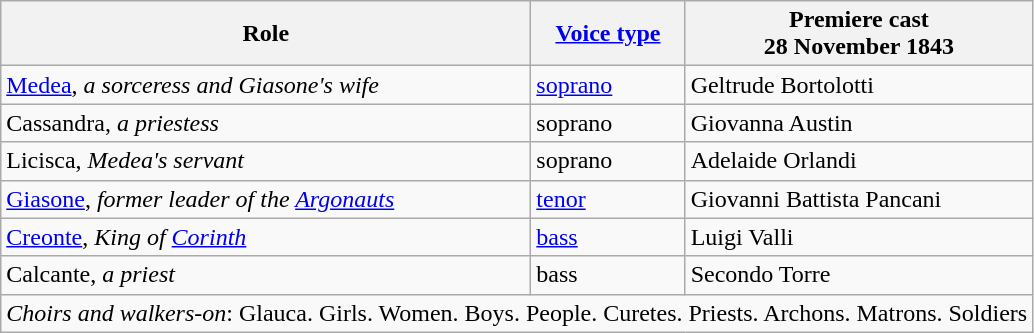<table class="wikitable">
<tr>
<th>Role</th>
<th><a href='#'>Voice type</a></th>
<th>Premiere cast<br>28 November 1843</th>
</tr>
<tr>
<td><a href='#'>Medea</a>, <em>a sorceress and Giasone's wife</em></td>
<td><a href='#'>soprano</a></td>
<td>Geltrude Bortolotti</td>
</tr>
<tr>
<td>Cassandra, <em>a priestess</em></td>
<td>soprano</td>
<td>Giovanna Austin</td>
</tr>
<tr>
<td>Licisca, <em>Medea's servant</em></td>
<td>soprano</td>
<td>Adelaide Orlandi</td>
</tr>
<tr>
<td><a href='#'>Giasone</a>, <em>former leader of the <a href='#'>Argonauts</a></em></td>
<td><a href='#'>tenor</a></td>
<td>Giovanni Battista Pancani</td>
</tr>
<tr>
<td><a href='#'>Creonte</a>, <em>King of <a href='#'>Corinth</a></em></td>
<td><a href='#'>bass</a></td>
<td>Luigi Valli</td>
</tr>
<tr>
<td>Calcante, <em>a priest</em></td>
<td>bass</td>
<td>Secondo Torre</td>
</tr>
<tr>
<td colspan="3"><em>Choirs and walkers-on</em>: Glauca. Girls. Women. Boys. People. Curetes. Priests. Archons. Matrons. Soldiers</td>
</tr>
</table>
